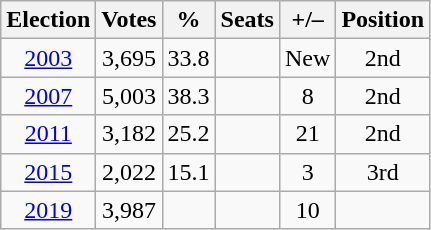<table class=wikitable style=text-align:center>
<tr>
<th>Election</th>
<th>Votes</th>
<th>%</th>
<th>Seats</th>
<th>+/–</th>
<th>Position</th>
</tr>
<tr>
<td><a href='#'>2003</a></td>
<td>3,695</td>
<td>33.8</td>
<td></td>
<td>New</td>
<td>2nd</td>
</tr>
<tr>
<td><a href='#'>2007</a></td>
<td>5,003</td>
<td>38.3</td>
<td></td>
<td> 8</td>
<td> 2nd</td>
</tr>
<tr>
<td><a href='#'>2011</a></td>
<td>3,182</td>
<td>25.2</td>
<td></td>
<td> 21</td>
<td> 2nd</td>
</tr>
<tr>
<td><a href='#'>2015</a></td>
<td>2,022</td>
<td>15.1</td>
<td></td>
<td> 3</td>
<td> 3rd</td>
</tr>
<tr>
<td><a href='#'>2019</a></td>
<td>3,987</td>
<td></td>
<td></td>
<td> 10</td>
<td></td>
</tr>
</table>
